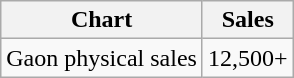<table class="wikitable">
<tr>
<th>Chart</th>
<th>Sales</th>
</tr>
<tr>
<td>Gaon physical sales</td>
<td align="center">12,500+</td>
</tr>
</table>
